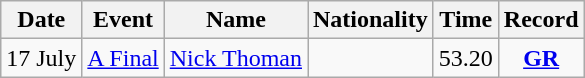<table class="wikitable" style=text-align:center>
<tr>
<th>Date</th>
<th>Event</th>
<th>Name</th>
<th>Nationality</th>
<th>Time</th>
<th>Record</th>
</tr>
<tr>
<td>17 July</td>
<td><a href='#'>A Final</a></td>
<td align=left><a href='#'>Nick Thoman</a></td>
<td align=left></td>
<td>53.20</td>
<td><strong><a href='#'>GR</a></strong></td>
</tr>
</table>
